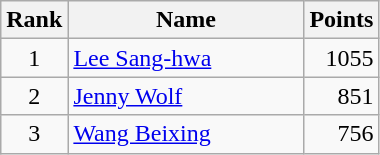<table class="wikitable" border="1">
<tr>
<th width=30>Rank</th>
<th width=150>Name</th>
<th width=25>Points</th>
</tr>
<tr>
<td align=center>1</td>
<td> <a href='#'>Lee Sang-hwa</a></td>
<td align=right>1055</td>
</tr>
<tr>
<td align=center>2</td>
<td> <a href='#'>Jenny Wolf</a></td>
<td align=right>851</td>
</tr>
<tr>
<td align=center>3</td>
<td> <a href='#'>Wang Beixing</a></td>
<td align=right>756</td>
</tr>
</table>
